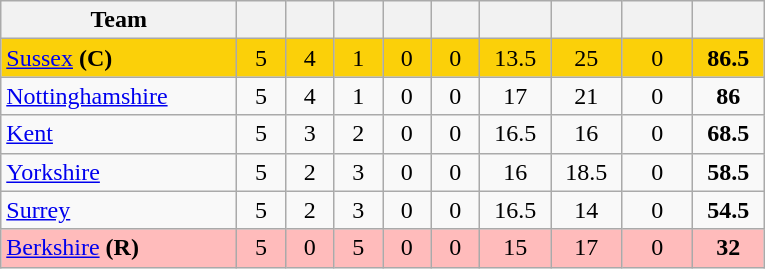<table class="wikitable" style="text-align:center">
<tr>
<th width="150">Team</th>
<th width="25"></th>
<th width="25"></th>
<th width="25"></th>
<th width="25"></th>
<th width="25"></th>
<th width="40"></th>
<th width="40"></th>
<th width="40"></th>
<th width="40"></th>
</tr>
<tr style="background:#fbd009">
<td style="text-align:left"><a href='#'>Sussex</a> <strong>(C)</strong></td>
<td>5</td>
<td>4</td>
<td>1</td>
<td>0</td>
<td>0</td>
<td>13.5</td>
<td>25</td>
<td>0</td>
<td><strong>86.5</strong></td>
</tr>
<tr>
<td style="text-align:left"><a href='#'>Nottinghamshire</a></td>
<td>5</td>
<td>4</td>
<td>1</td>
<td>0</td>
<td>0</td>
<td>17</td>
<td>21</td>
<td>0</td>
<td><strong>86</strong></td>
</tr>
<tr>
<td style="text-align:left"><a href='#'>Kent</a></td>
<td>5</td>
<td>3</td>
<td>2</td>
<td>0</td>
<td>0</td>
<td>16.5</td>
<td>16</td>
<td>0</td>
<td><strong>68.5</strong></td>
</tr>
<tr>
<td style="text-align:left"><a href='#'>Yorkshire</a></td>
<td>5</td>
<td>2</td>
<td>3</td>
<td>0</td>
<td>0</td>
<td>16</td>
<td>18.5</td>
<td>0</td>
<td><strong>58.5</strong></td>
</tr>
<tr>
<td style="text-align:left"><a href='#'>Surrey</a></td>
<td>5</td>
<td>2</td>
<td>3</td>
<td>0</td>
<td>0</td>
<td>16.5</td>
<td>14</td>
<td>0</td>
<td><strong>54.5</strong></td>
</tr>
<tr style="background:#FFBBBB">
<td style="text-align:left"><a href='#'>Berkshire</a> <strong>(R)</strong></td>
<td>5</td>
<td>0</td>
<td>5</td>
<td>0</td>
<td>0</td>
<td>15</td>
<td>17</td>
<td>0</td>
<td><strong>32</strong></td>
</tr>
</table>
